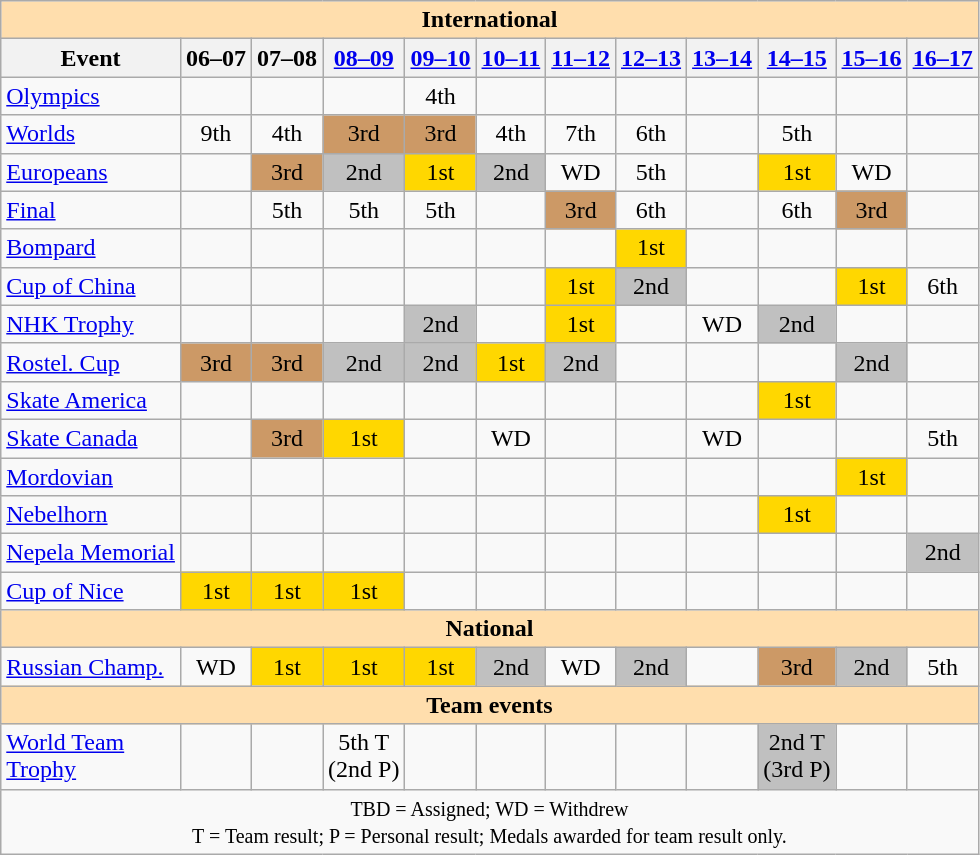<table class="wikitable" style="text-align:center">
<tr>
<th style="background-color: #ffdead; " colspan=12 align=center><strong>International</strong></th>
</tr>
<tr>
<th>Event</th>
<th>06–07</th>
<th>07–08</th>
<th><a href='#'>08–09</a></th>
<th><a href='#'>09–10</a></th>
<th><a href='#'>10–11</a></th>
<th><a href='#'>11–12</a></th>
<th><a href='#'>12–13</a></th>
<th><a href='#'>13–14</a></th>
<th><a href='#'>14–15</a></th>
<th><a href='#'>15–16</a></th>
<th><a href='#'>16–17</a></th>
</tr>
<tr>
<td align=left><a href='#'>Olympics</a></td>
<td></td>
<td></td>
<td></td>
<td>4th</td>
<td></td>
<td></td>
<td></td>
<td></td>
<td></td>
<td></td>
<td></td>
</tr>
<tr>
<td align=left><a href='#'>Worlds</a></td>
<td>9th</td>
<td>4th</td>
<td bgcolor=cc9966>3rd</td>
<td bgcolor=cc9966>3rd</td>
<td>4th</td>
<td>7th</td>
<td>6th</td>
<td></td>
<td>5th</td>
<td></td>
<td></td>
</tr>
<tr>
<td align=left><a href='#'>Europeans</a></td>
<td></td>
<td bgcolor=cc9966>3rd</td>
<td bgcolor=silver>2nd</td>
<td bgcolor=gold>1st</td>
<td bgcolor=silver>2nd</td>
<td>WD</td>
<td>5th</td>
<td></td>
<td bgcolor=gold>1st</td>
<td>WD</td>
<td></td>
</tr>
<tr>
<td align=left> <a href='#'>Final</a></td>
<td></td>
<td>5th</td>
<td>5th</td>
<td>5th</td>
<td></td>
<td bgcolor=cc9966>3rd</td>
<td>6th</td>
<td></td>
<td>6th</td>
<td bgcolor=cc9966>3rd</td>
<td></td>
</tr>
<tr>
<td align=left> <a href='#'>Bompard</a></td>
<td></td>
<td></td>
<td></td>
<td></td>
<td></td>
<td></td>
<td bgcolor=gold>1st</td>
<td></td>
<td></td>
<td></td>
<td></td>
</tr>
<tr>
<td align=left> <a href='#'>Cup of China</a></td>
<td></td>
<td></td>
<td></td>
<td></td>
<td></td>
<td bgcolor=gold>1st</td>
<td bgcolor=silver>2nd</td>
<td></td>
<td></td>
<td bgcolor=gold>1st</td>
<td>6th</td>
</tr>
<tr>
<td align=left> <a href='#'>NHK Trophy</a></td>
<td></td>
<td></td>
<td></td>
<td bgcolor=silver>2nd</td>
<td></td>
<td bgcolor=gold>1st</td>
<td></td>
<td>WD</td>
<td bgcolor=silver>2nd</td>
<td></td>
<td></td>
</tr>
<tr>
<td align=left> <a href='#'>Rostel. Cup</a></td>
<td bgcolor=cc9966>3rd</td>
<td bgcolor=cc9966>3rd</td>
<td bgcolor=silver>2nd</td>
<td bgcolor=silver>2nd</td>
<td bgcolor=gold>1st</td>
<td bgcolor=silver>2nd</td>
<td></td>
<td></td>
<td></td>
<td bgcolor=silver>2nd</td>
<td></td>
</tr>
<tr>
<td align=left> <a href='#'>Skate America</a></td>
<td></td>
<td></td>
<td></td>
<td></td>
<td></td>
<td></td>
<td></td>
<td></td>
<td bgcolor=gold>1st</td>
<td></td>
<td></td>
</tr>
<tr>
<td align=left> <a href='#'>Skate Canada</a></td>
<td></td>
<td bgcolor=cc9966>3rd</td>
<td bgcolor=gold>1st</td>
<td></td>
<td>WD</td>
<td></td>
<td></td>
<td>WD</td>
<td></td>
<td></td>
<td>5th</td>
</tr>
<tr>
<td align=left> <a href='#'>Mordovian</a></td>
<td></td>
<td></td>
<td></td>
<td></td>
<td></td>
<td></td>
<td></td>
<td></td>
<td></td>
<td bgcolor=gold>1st</td>
<td></td>
</tr>
<tr>
<td align=left> <a href='#'>Nebelhorn</a></td>
<td></td>
<td></td>
<td></td>
<td></td>
<td></td>
<td></td>
<td></td>
<td></td>
<td bgcolor=gold>1st</td>
<td></td>
<td></td>
</tr>
<tr>
<td align=left> <a href='#'>Nepela Memorial</a></td>
<td></td>
<td></td>
<td></td>
<td></td>
<td></td>
<td></td>
<td></td>
<td></td>
<td></td>
<td></td>
<td bgcolor=silver>2nd</td>
</tr>
<tr>
<td align=left><a href='#'>Cup of Nice</a></td>
<td bgcolor=gold>1st</td>
<td bgcolor=gold>1st</td>
<td bgcolor=gold>1st</td>
<td></td>
<td></td>
<td></td>
<td></td>
<td></td>
<td></td>
<td></td>
<td></td>
</tr>
<tr>
<th style="background-color: #ffdead; " colspan=12 align=center><strong>National</strong></th>
</tr>
<tr>
<td align=left><a href='#'>Russian Champ.</a></td>
<td>WD</td>
<td bgcolor=gold>1st</td>
<td bgcolor=gold>1st</td>
<td bgcolor=gold>1st</td>
<td bgcolor=silver>2nd</td>
<td>WD</td>
<td bgcolor=silver>2nd</td>
<td></td>
<td bgcolor=cc9966>3rd</td>
<td bgcolor=silver>2nd</td>
<td>5th</td>
</tr>
<tr>
<th style="background-color: #ffdead; " colspan=12 align=center><strong>Team events</strong></th>
</tr>
<tr>
<td align=left><a href='#'>World Team<br>Trophy</a></td>
<td></td>
<td></td>
<td>5th T <br> (2nd P)</td>
<td></td>
<td></td>
<td></td>
<td></td>
<td></td>
<td bgcolor=silver>2nd T <br> (3rd P)</td>
<td></td>
<td></td>
</tr>
<tr>
<td colspan=12 align=center><small> TBD = Assigned; WD = Withdrew <br> T = Team result; P = Personal result; Medals awarded for team result only. </small></td>
</tr>
</table>
